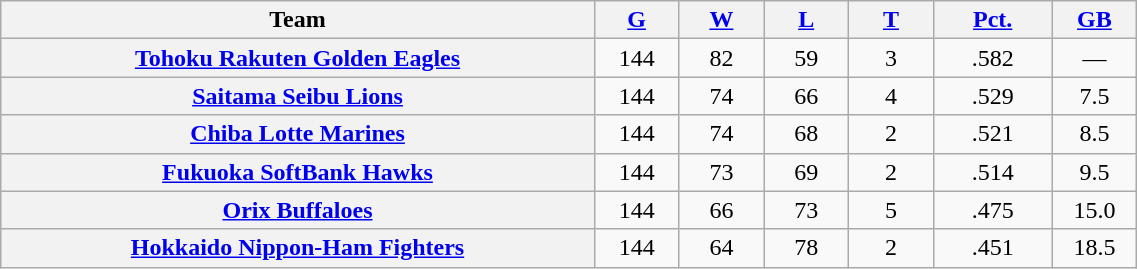<table class="wikitable plainrowheaders" width="60%" style="text-align:center;">
<tr>
<th scope="col" width="35%">Team</th>
<th scope="col" width="5%"><a href='#'>G</a></th>
<th scope="col" width="5%"><a href='#'>W</a></th>
<th scope="col" width="5%"><a href='#'>L</a></th>
<th scope="col" width="5%"><a href='#'>T</a></th>
<th scope="col" width="7%"><a href='#'>Pct.</a></th>
<th scope="col" width="5%"><a href='#'>GB</a></th>
</tr>
<tr>
<th scope="row" style="text-align:center;"><a href='#'>Tohoku Rakuten Golden Eagles</a></th>
<td>144</td>
<td>82</td>
<td>59</td>
<td>3</td>
<td>.582</td>
<td>—</td>
</tr>
<tr>
<th scope="row" style="text-align:center;"><a href='#'>Saitama Seibu Lions</a></th>
<td>144</td>
<td>74</td>
<td>66</td>
<td>4</td>
<td>.529</td>
<td>7.5</td>
</tr>
<tr>
<th scope="row" style="text-align:center;"><a href='#'>Chiba Lotte Marines</a></th>
<td>144</td>
<td>74</td>
<td>68</td>
<td>2</td>
<td>.521</td>
<td>8.5</td>
</tr>
<tr>
<th scope="row" style="text-align:center;"><a href='#'>Fukuoka SoftBank Hawks</a></th>
<td>144</td>
<td>73</td>
<td>69</td>
<td>2</td>
<td>.514</td>
<td>9.5</td>
</tr>
<tr>
<th scope="row" style="text-align:center;"><a href='#'>Orix Buffaloes</a></th>
<td>144</td>
<td>66</td>
<td>73</td>
<td>5</td>
<td>.475</td>
<td>15.0</td>
</tr>
<tr>
<th scope="row" style="text-align:center;"><a href='#'>Hokkaido Nippon-Ham Fighters</a></th>
<td>144</td>
<td>64</td>
<td>78</td>
<td>2</td>
<td>.451</td>
<td>18.5</td>
</tr>
</table>
